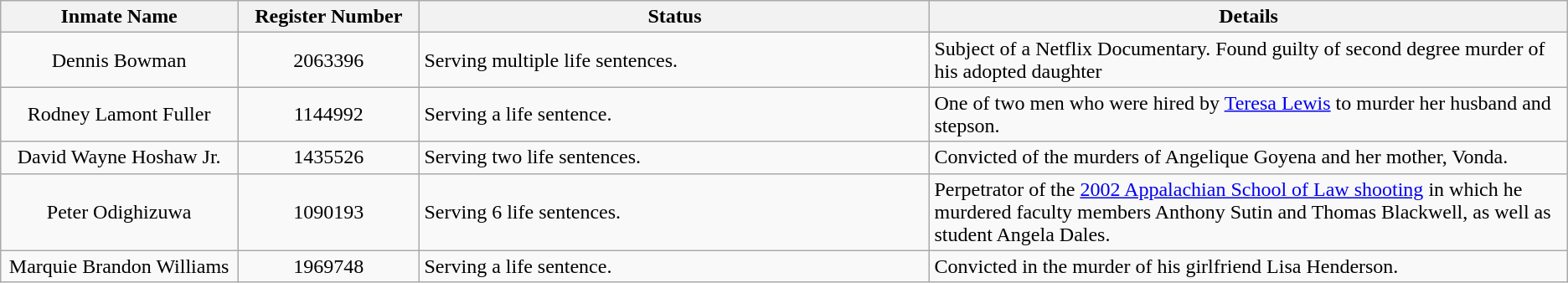<table class="wikitable sortable">
<tr>
<th width=13%>Inmate Name</th>
<th width=10%>Register Number</th>
<th width=28%>Status</th>
<th width=35%>Details</th>
</tr>
<tr>
<td style="text-align:center;">Dennis Bowman</td>
<td style="text-align:center;">2063396</td>
<td>Serving multiple life sentences.</td>
<td>Subject of a Netflix Documentary. Found guilty of second degree murder of his adopted daughter</td>
</tr>
<tr>
<td style="text-align:center;">Rodney Lamont Fuller</td>
<td style="text-align:center;">1144992</td>
<td>Serving a life sentence.</td>
<td>One of two men who were hired by <a href='#'>Teresa Lewis</a> to murder her husband and stepson.</td>
</tr>
<tr>
<td style="text-align:center;">David Wayne Hoshaw Jr.</td>
<td style="text-align:center;">1435526</td>
<td>Serving two life sentences.</td>
<td>Convicted of the murders of Angelique Goyena and her mother, Vonda.</td>
</tr>
<tr>
<td style="text-align:center;">Peter Odighizuwa</td>
<td style="text-align:center;">1090193</td>
<td>Serving 6 life sentences.</td>
<td>Perpetrator of the <a href='#'>2002 Appalachian School of Law shooting</a> in which he murdered faculty members Anthony Sutin and Thomas Blackwell, as well as student Angela Dales.</td>
</tr>
<tr>
<td style="text-align:center;">Marquie Brandon Williams</td>
<td style="text-align:center;">1969748</td>
<td>Serving a life sentence.</td>
<td>Convicted in the murder of his girlfriend Lisa Henderson.</td>
</tr>
</table>
